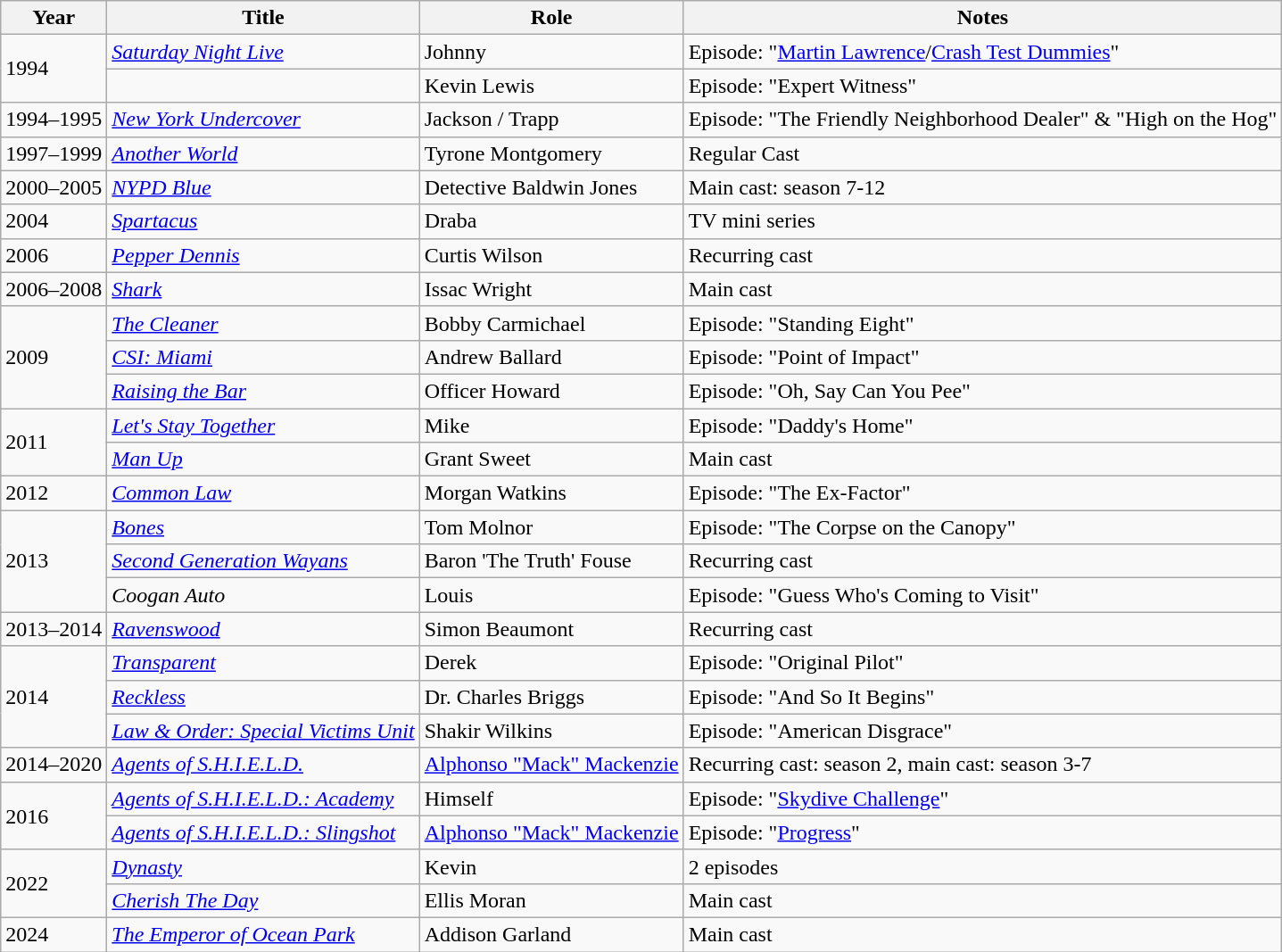<table class="wikitable sortable">
<tr>
<th>Year</th>
<th>Title</th>
<th>Role</th>
<th class="unsortable">Notes</th>
</tr>
<tr>
<td rowspan=2>1994</td>
<td><em><a href='#'>Saturday Night Live</a></em></td>
<td>Johnny</td>
<td>Episode: "<a href='#'>Martin Lawrence</a>/<a href='#'>Crash Test Dummies</a>"</td>
</tr>
<tr>
<td><em></em></td>
<td>Kevin Lewis</td>
<td>Episode: "Expert Witness"</td>
</tr>
<tr>
<td>1994–1995</td>
<td><em><a href='#'>New York Undercover</a></em></td>
<td>Jackson / Trapp</td>
<td>Episode: "The Friendly Neighborhood Dealer" & "High on the Hog"</td>
</tr>
<tr>
<td>1997–1999</td>
<td><em><a href='#'>Another World</a></em></td>
<td>Tyrone Montgomery</td>
<td>Regular Cast</td>
</tr>
<tr>
<td>2000–2005</td>
<td><em><a href='#'>NYPD Blue</a></em></td>
<td>Detective Baldwin Jones</td>
<td>Main cast: season 7-12</td>
</tr>
<tr>
<td>2004</td>
<td><em><a href='#'>Spartacus</a></em></td>
<td>Draba</td>
<td>TV mini series</td>
</tr>
<tr>
<td>2006</td>
<td><em><a href='#'>Pepper Dennis</a></em></td>
<td>Curtis Wilson</td>
<td>Recurring cast</td>
</tr>
<tr>
<td>2006–2008</td>
<td><em><a href='#'>Shark</a></em></td>
<td>Issac Wright</td>
<td>Main cast</td>
</tr>
<tr>
<td rowspan=3>2009</td>
<td><em><a href='#'>The Cleaner</a></em></td>
<td>Bobby Carmichael</td>
<td>Episode: "Standing Eight"</td>
</tr>
<tr>
<td><em><a href='#'>CSI: Miami</a></em></td>
<td>Andrew Ballard</td>
<td>Episode: "Point of Impact"</td>
</tr>
<tr>
<td><em><a href='#'>Raising the Bar</a></em></td>
<td>Officer Howard</td>
<td>Episode: "Oh, Say Can You Pee"</td>
</tr>
<tr>
<td rowspan=2>2011</td>
<td><em><a href='#'>Let's Stay Together</a></em></td>
<td>Mike</td>
<td>Episode: "Daddy's Home"</td>
</tr>
<tr>
<td><em><a href='#'>Man Up</a></em></td>
<td>Grant Sweet</td>
<td>Main cast</td>
</tr>
<tr>
<td>2012</td>
<td><em><a href='#'>Common Law</a></em></td>
<td>Morgan Watkins</td>
<td>Episode: "The Ex-Factor"</td>
</tr>
<tr>
<td rowspan=3>2013</td>
<td><em><a href='#'>Bones</a></em></td>
<td>Tom Molnor</td>
<td>Episode: "The Corpse on the Canopy"</td>
</tr>
<tr>
<td><em><a href='#'>Second Generation Wayans</a></em></td>
<td>Baron 'The Truth' Fouse</td>
<td>Recurring cast</td>
</tr>
<tr>
<td><em>Coogan Auto</em></td>
<td>Louis</td>
<td>Episode: "Guess Who's Coming to Visit"</td>
</tr>
<tr>
<td>2013–2014</td>
<td><em><a href='#'>Ravenswood</a></em></td>
<td>Simon Beaumont</td>
<td>Recurring cast</td>
</tr>
<tr>
<td rowspan=3>2014</td>
<td><em><a href='#'>Transparent</a></em></td>
<td>Derek</td>
<td>Episode: "Original Pilot"</td>
</tr>
<tr>
<td><em><a href='#'>Reckless</a></em></td>
<td>Dr. Charles Briggs</td>
<td>Episode: "And So It Begins"</td>
</tr>
<tr>
<td><em><a href='#'>Law & Order: Special Victims Unit</a></em></td>
<td>Shakir Wilkins</td>
<td>Episode: "American Disgrace"</td>
</tr>
<tr>
<td>2014–2020</td>
<td><em><a href='#'>Agents of S.H.I.E.L.D.</a></em></td>
<td><a href='#'>Alphonso "Mack" Mackenzie</a></td>
<td>Recurring cast: season 2, main cast: season 3-7</td>
</tr>
<tr>
<td rowspan="2">2016</td>
<td><em><a href='#'>Agents of S.H.I.E.L.D.: Academy</a></em></td>
<td>Himself</td>
<td>Episode: "<a href='#'>Skydive Challenge</a>"</td>
</tr>
<tr>
<td><em><a href='#'>Agents of S.H.I.E.L.D.: Slingshot</a></em></td>
<td><a href='#'>Alphonso "Mack" Mackenzie</a></td>
<td>Episode: "<a href='#'>Progress</a>"</td>
</tr>
<tr>
<td rowspan=2>2022</td>
<td><em><a href='#'>Dynasty</a></em></td>
<td>Kevin</td>
<td>2 episodes</td>
</tr>
<tr>
<td><em><a href='#'>Cherish The Day</a></em></td>
<td>Ellis Moran</td>
<td>Main cast</td>
</tr>
<tr>
<td>2024</td>
<td><em><a href='#'>The Emperor of Ocean Park</a></em></td>
<td>Addison Garland</td>
<td>Main cast</td>
</tr>
</table>
